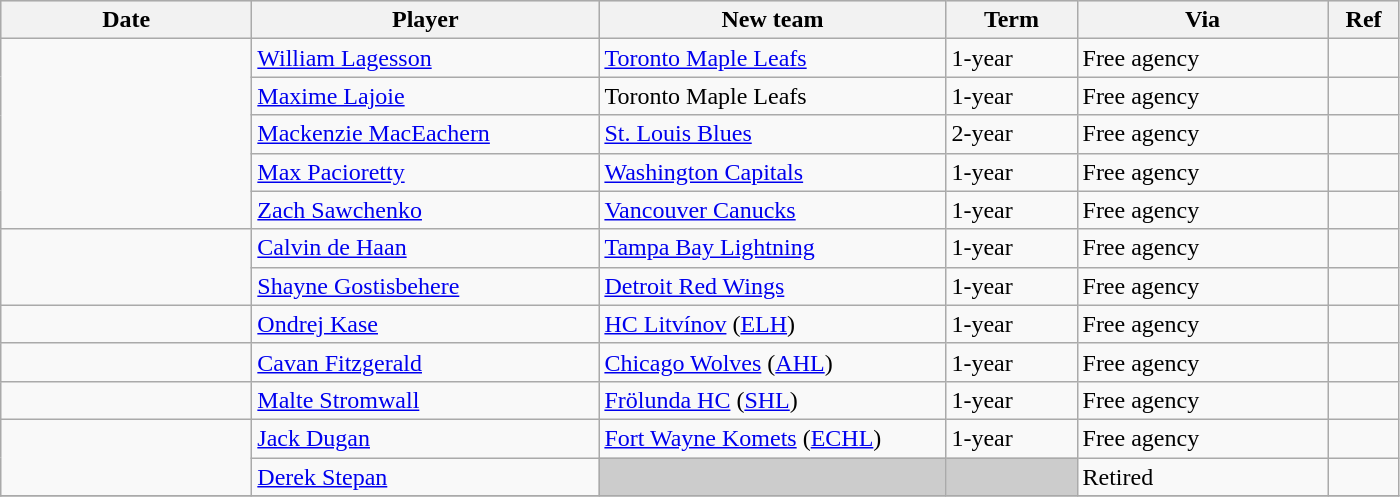<table class="wikitable">
<tr style="background:#ddd; text-align:center;">
<th style="width: 10em;">Date</th>
<th style="width: 14em;">Player</th>
<th style="width: 14em;">New team</th>
<th style="width: 5em;">Term</th>
<th style="width: 10em;">Via</th>
<th style="width: 2.5em;">Ref</th>
</tr>
<tr>
<td rowspan=5></td>
<td><a href='#'>William Lagesson</a></td>
<td><a href='#'>Toronto Maple Leafs</a></td>
<td>1-year</td>
<td>Free agency</td>
<td></td>
</tr>
<tr>
<td><a href='#'>Maxime Lajoie</a></td>
<td>Toronto Maple Leafs</td>
<td>1-year</td>
<td>Free agency</td>
<td></td>
</tr>
<tr>
<td><a href='#'>Mackenzie MacEachern</a></td>
<td><a href='#'>St. Louis Blues</a></td>
<td>2-year</td>
<td>Free agency</td>
<td></td>
</tr>
<tr>
<td><a href='#'>Max Pacioretty</a></td>
<td><a href='#'>Washington Capitals</a></td>
<td>1-year</td>
<td>Free agency</td>
<td></td>
</tr>
<tr>
<td><a href='#'>Zach Sawchenko</a></td>
<td><a href='#'>Vancouver Canucks</a></td>
<td>1-year</td>
<td>Free agency</td>
<td></td>
</tr>
<tr>
<td rowspan=2></td>
<td><a href='#'>Calvin de Haan</a></td>
<td><a href='#'>Tampa Bay Lightning</a></td>
<td>1-year</td>
<td>Free agency</td>
<td></td>
</tr>
<tr>
<td><a href='#'>Shayne Gostisbehere</a></td>
<td><a href='#'>Detroit Red Wings</a></td>
<td>1-year</td>
<td>Free agency</td>
<td></td>
</tr>
<tr>
<td></td>
<td><a href='#'>Ondrej Kase</a></td>
<td><a href='#'>HC Litvínov</a> (<a href='#'>ELH</a>)</td>
<td>1-year</td>
<td>Free agency</td>
<td></td>
</tr>
<tr>
<td></td>
<td><a href='#'>Cavan Fitzgerald</a></td>
<td><a href='#'>Chicago Wolves</a> (<a href='#'>AHL</a>)</td>
<td>1-year</td>
<td>Free agency</td>
<td></td>
</tr>
<tr>
<td></td>
<td><a href='#'>Malte Stromwall</a></td>
<td><a href='#'>Frölunda HC</a> (<a href='#'>SHL</a>)</td>
<td>1-year</td>
<td>Free agency</td>
<td></td>
</tr>
<tr>
<td rowspan=2></td>
<td><a href='#'>Jack Dugan</a></td>
<td><a href='#'>Fort Wayne Komets</a> (<a href='#'>ECHL</a>)</td>
<td>1-year</td>
<td>Free agency</td>
<td></td>
</tr>
<tr>
<td><a href='#'>Derek Stepan</a></td>
<td style="background:#ccc;"></td>
<td style="background:#ccc;"></td>
<td>Retired</td>
<td></td>
</tr>
<tr>
</tr>
</table>
